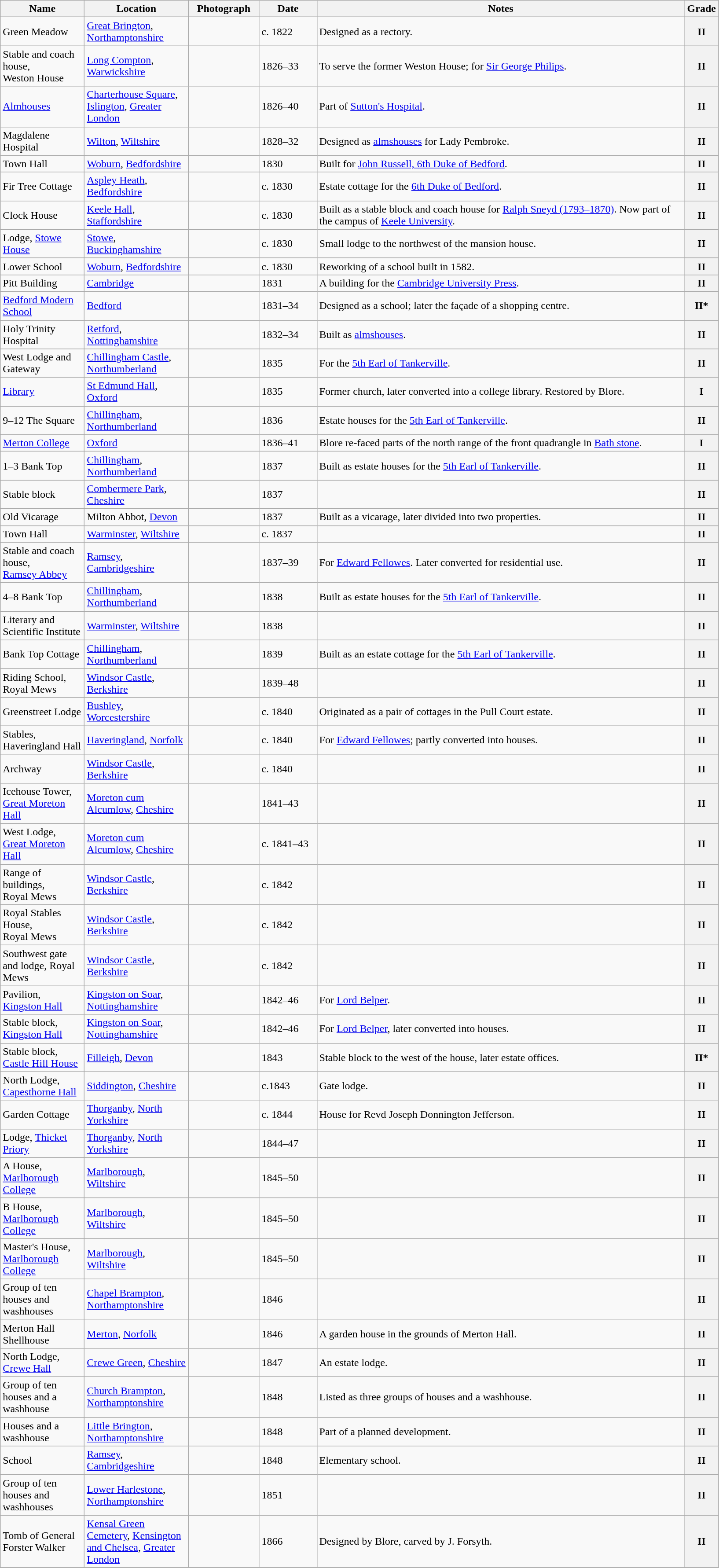<table class="wikitable sortable">
<tr>
<th style="width:120px">Name</th>
<th style="width:150px">Location</th>
<th style="width:100px" class="unsortable">Photograph</th>
<th style="width:80px">Date</th>
<th style="width:550px" class="unsortable">Notes</th>
<th style="width:24px">Grade</th>
</tr>
<tr>
<td>Green Meadow</td>
<td><a href='#'>Great Brington</a>, <a href='#'>Northamptonshire</a><br><small></small></td>
<td></td>
<td>c. 1822</td>
<td>Designed as a rectory.</td>
<th>II</th>
</tr>
<tr>
<td>Stable and coach house,<br>Weston House</td>
<td><a href='#'>Long Compton</a>, <a href='#'>Warwickshire</a><br><small></small></td>
<td></td>
<td>1826–33</td>
<td>To serve the former Weston House; for <a href='#'>Sir George Philips</a>.</td>
<th>II</th>
</tr>
<tr>
<td><a href='#'>Almhouses</a></td>
<td><a href='#'>Charterhouse Square</a>, <a href='#'>Islington</a>, <a href='#'>Greater London</a><br><small></small></td>
<td></td>
<td>1826–40</td>
<td>Part of <a href='#'>Sutton's Hospital</a>.</td>
<th>II</th>
</tr>
<tr>
<td>Magdalene Hospital</td>
<td><a href='#'>Wilton</a>, <a href='#'>Wiltshire</a><br><small></small></td>
<td></td>
<td>1828–32</td>
<td>Designed as <a href='#'>almshouses</a> for Lady Pembroke.</td>
<th>II</th>
</tr>
<tr>
<td>Town Hall</td>
<td><a href='#'>Woburn</a>, <a href='#'>Bedfordshire</a><br><small></small></td>
<td></td>
<td>1830</td>
<td>Built for <a href='#'>John Russell, 6th Duke of Bedford</a>.</td>
<th>II</th>
</tr>
<tr>
<td>Fir Tree Cottage</td>
<td><a href='#'>Aspley Heath</a>, <a href='#'>Bedfordshire</a><br><small></small></td>
<td></td>
<td>c. 1830</td>
<td>Estate cottage for the <a href='#'>6th Duke of Bedford</a>.</td>
<th>II</th>
</tr>
<tr>
<td>Clock House</td>
<td><a href='#'>Keele Hall</a>, <a href='#'>Staffordshire</a><br><small></small></td>
<td></td>
<td>c. 1830</td>
<td>Built as a stable block and coach house for <a href='#'>Ralph Sneyd (1793–1870)</a>.  Now part of the campus of <a href='#'>Keele University</a>.</td>
<th>II</th>
</tr>
<tr>
<td>Lodge, <a href='#'>Stowe House</a></td>
<td><a href='#'>Stowe</a>, <a href='#'>Buckinghamshire</a><br><small></small></td>
<td></td>
<td>c. 1830</td>
<td>Small lodge to the northwest of the mansion house.</td>
<th>II</th>
</tr>
<tr>
<td>Lower School</td>
<td><a href='#'>Woburn</a>, <a href='#'>Bedfordshire</a><br><small></small></td>
<td></td>
<td>c. 1830</td>
<td>Reworking of a school built in 1582.</td>
<th>II</th>
</tr>
<tr>
<td>Pitt Building</td>
<td><a href='#'>Cambridge</a><br><small></small></td>
<td></td>
<td>1831</td>
<td>A building for the <a href='#'>Cambridge University Press</a>.</td>
<th>II</th>
</tr>
<tr>
<td><a href='#'>Bedford Modern School</a></td>
<td><a href='#'>Bedford</a><br><small></small></td>
<td></td>
<td>1831–34</td>
<td>Designed as a school; later the façade of a shopping centre.</td>
<th>II*</th>
</tr>
<tr>
<td>Holy Trinity Hospital</td>
<td><a href='#'>Retford</a>, <a href='#'>Nottinghamshire</a><br><small></small></td>
<td></td>
<td>1832–34</td>
<td>Built as <a href='#'>almshouses</a>.</td>
<th>II</th>
</tr>
<tr>
<td>West Lodge and Gateway</td>
<td><a href='#'>Chillingham Castle</a>, <a href='#'>Northumberland</a><br><small></small></td>
<td></td>
<td>1835</td>
<td>For the <a href='#'>5th Earl of Tankerville</a>.</td>
<th>II</th>
</tr>
<tr>
<td><a href='#'>Library</a></td>
<td><a href='#'>St Edmund Hall</a>, <a href='#'>Oxford</a><br><small></small></td>
<td></td>
<td>1835</td>
<td>Former church, later converted into a college library.  Restored by Blore.</td>
<th>I</th>
</tr>
<tr>
<td>9–12 The Square</td>
<td><a href='#'>Chillingham</a>, <a href='#'>Northumberland</a><br><small></small></td>
<td></td>
<td>1836</td>
<td>Estate houses for the <a href='#'>5th Earl of Tankerville</a>.</td>
<th>II</th>
</tr>
<tr>
<td><a href='#'>Merton College</a></td>
<td><a href='#'>Oxford</a><br><small></small></td>
<td></td>
<td>1836–41</td>
<td>Blore re-faced parts of the north range of the front quadrangle in <a href='#'>Bath stone</a>.</td>
<th>I</th>
</tr>
<tr>
<td>1–3 Bank Top</td>
<td><a href='#'>Chillingham</a>, <a href='#'>Northumberland</a><br><small></small></td>
<td></td>
<td>1837</td>
<td>Built as estate houses for the <a href='#'>5th Earl of Tankerville</a>.</td>
<th>II</th>
</tr>
<tr>
<td>Stable block</td>
<td><a href='#'>Combermere Park</a>, <a href='#'>Cheshire</a><br><small></small></td>
<td></td>
<td>1837</td>
<td></td>
<th>II</th>
</tr>
<tr>
<td>Old Vicarage</td>
<td>Milton Abbot, <a href='#'>Devon</a><br><small></small></td>
<td></td>
<td>1837</td>
<td>Built as a vicarage, later divided into two properties.</td>
<th>II</th>
</tr>
<tr>
<td>Town Hall</td>
<td><a href='#'>Warminster</a>, <a href='#'>Wiltshire</a><br><small></small></td>
<td></td>
<td>c. 1837</td>
<td></td>
<th>II</th>
</tr>
<tr>
<td>Stable and coach house,<br><a href='#'>Ramsey Abbey</a></td>
<td><a href='#'>Ramsey</a>, <a href='#'>Cambridgeshire</a><br><small></small></td>
<td></td>
<td>1837–39</td>
<td>For <a href='#'>Edward Fellowes</a>.  Later converted for residential use.</td>
<th>II</th>
</tr>
<tr>
<td>4–8 Bank Top</td>
<td><a href='#'>Chillingham</a>, <a href='#'>Northumberland</a><br><small></small></td>
<td></td>
<td>1838</td>
<td>Built as estate houses for the <a href='#'>5th Earl of Tankerville</a>.</td>
<th>II</th>
</tr>
<tr>
<td>Literary and Scientific Institute</td>
<td><a href='#'>Warminster</a>, <a href='#'>Wiltshire</a><br><small></small></td>
<td></td>
<td>1838</td>
<td></td>
<th>II</th>
</tr>
<tr>
<td>Bank Top Cottage</td>
<td><a href='#'>Chillingham</a>, <a href='#'>Northumberland</a><br><small></small></td>
<td></td>
<td>1839</td>
<td>Built as an estate cottage for the <a href='#'>5th Earl of Tankerville</a>.</td>
<th>II</th>
</tr>
<tr>
<td>Riding School,<br>Royal Mews</td>
<td><a href='#'>Windsor Castle</a>, <a href='#'>Berkshire</a><br><small></small></td>
<td></td>
<td>1839–48</td>
<td></td>
<th>II</th>
</tr>
<tr>
<td>Greenstreet Lodge</td>
<td><a href='#'>Bushley</a>, <a href='#'>Worcestershire</a><br><small></small></td>
<td></td>
<td>c. 1840</td>
<td>Originated as a pair of cottages in the Pull Court estate.</td>
<th>II</th>
</tr>
<tr>
<td>Stables,<br>Haveringland Hall</td>
<td><a href='#'>Haveringland</a>, <a href='#'>Norfolk</a><br><small></small></td>
<td></td>
<td>c. 1840</td>
<td>For <a href='#'>Edward Fellowes</a>; partly converted into houses.</td>
<th>II</th>
</tr>
<tr>
<td>Archway</td>
<td><a href='#'>Windsor Castle</a>, <a href='#'>Berkshire</a><br><small></small></td>
<td></td>
<td>c. 1840</td>
<td></td>
<th>II</th>
</tr>
<tr>
<td>Icehouse Tower,<br><a href='#'>Great Moreton Hall</a></td>
<td><a href='#'>Moreton cum Alcumlow</a>, <a href='#'>Cheshire</a><br><small></small></td>
<td></td>
<td>1841–43</td>
<td></td>
<th>II</th>
</tr>
<tr>
<td>West Lodge,<br><a href='#'>Great Moreton Hall</a></td>
<td><a href='#'>Moreton cum Alcumlow</a>, <a href='#'>Cheshire</a><br><small></small></td>
<td></td>
<td>c. 1841–43</td>
<td></td>
<th>II</th>
</tr>
<tr>
<td>Range of buildings,<br>Royal Mews</td>
<td><a href='#'>Windsor Castle</a>, <a href='#'>Berkshire</a><br><small></small></td>
<td></td>
<td>c. 1842</td>
<td></td>
<th>II</th>
</tr>
<tr>
<td>Royal Stables House,<br>Royal Mews</td>
<td><a href='#'>Windsor Castle</a>, <a href='#'>Berkshire</a><br><small></small></td>
<td></td>
<td>c. 1842</td>
<td></td>
<th>II</th>
</tr>
<tr>
<td>Southwest gate and lodge, Royal Mews</td>
<td><a href='#'>Windsor Castle</a>, <a href='#'>Berkshire</a><br><small></small></td>
<td></td>
<td>c. 1842</td>
<td></td>
<th>II</th>
</tr>
<tr>
<td>Pavilion,<br><a href='#'>Kingston Hall</a></td>
<td><a href='#'>Kingston on Soar</a>, <a href='#'>Nottinghamshire</a><br><small></small></td>
<td></td>
<td>1842–46</td>
<td>For <a href='#'>Lord Belper</a>.</td>
<th>II</th>
</tr>
<tr>
<td>Stable block,<br><a href='#'>Kingston Hall</a></td>
<td><a href='#'>Kingston on Soar</a>, <a href='#'>Nottinghamshire</a><br><small></small></td>
<td></td>
<td>1842–46</td>
<td>For <a href='#'>Lord Belper</a>, later converted into houses.</td>
<th>II</th>
</tr>
<tr>
<td>Stable block,<br><a href='#'>Castle Hill House</a></td>
<td><a href='#'>Filleigh</a>, <a href='#'>Devon</a><br><small></small></td>
<td></td>
<td>1843</td>
<td>Stable block to the west of the house, later estate offices.</td>
<th>II*</th>
</tr>
<tr>
<td>North Lodge, <a href='#'>Capesthorne Hall</a></td>
<td><a href='#'>Siddington</a>, <a href='#'>Cheshire</a><br><small></small></td>
<td></td>
<td>c.1843</td>
<td>Gate lodge.</td>
<th>II</th>
</tr>
<tr>
<td>Garden Cottage</td>
<td><a href='#'>Thorganby</a>, <a href='#'>North Yorkshire</a><br><small></small></td>
<td></td>
<td>c. 1844</td>
<td>House for Revd Joseph Donnington Jefferson.</td>
<th>II</th>
</tr>
<tr>
<td>Lodge, <a href='#'>Thicket Priory</a></td>
<td><a href='#'>Thorganby</a>, <a href='#'>North Yorkshire</a><br><small></small></td>
<td></td>
<td>1844–47</td>
<td></td>
<th>II</th>
</tr>
<tr>
<td>A House,<br><a href='#'>Marlborough College</a></td>
<td><a href='#'>Marlborough</a>, <a href='#'>Wiltshire</a><br><small></small></td>
<td></td>
<td>1845–50</td>
<td></td>
<th>II</th>
</tr>
<tr>
<td>B House,<br><a href='#'>Marlborough College</a></td>
<td><a href='#'>Marlborough</a>, <a href='#'>Wiltshire</a><br><small></small></td>
<td></td>
<td>1845–50</td>
<td></td>
<th>II</th>
</tr>
<tr>
<td>Master's House,<br><a href='#'>Marlborough College</a></td>
<td><a href='#'>Marlborough</a>, <a href='#'>Wiltshire</a><br><small></small></td>
<td></td>
<td>1845–50</td>
<td></td>
<th>II</th>
</tr>
<tr>
<td>Group of ten houses and washhouses</td>
<td><a href='#'>Chapel Brampton</a>, <a href='#'>Northamptonshire</a><br><small></small></td>
<td></td>
<td>1846</td>
<td></td>
<th>II</th>
</tr>
<tr>
<td>Merton Hall Shellhouse</td>
<td><a href='#'>Merton</a>, <a href='#'>Norfolk</a><br><small></small></td>
<td></td>
<td>1846</td>
<td>A garden house in the grounds of Merton Hall.</td>
<th>II</th>
</tr>
<tr>
<td>North Lodge,<br><a href='#'>Crewe Hall</a></td>
<td><a href='#'>Crewe Green</a>, <a href='#'>Cheshire</a><br><small></small></td>
<td></td>
<td>1847</td>
<td>An estate lodge.</td>
<th>II</th>
</tr>
<tr>
<td>Group of ten houses and a washhouse</td>
<td><a href='#'>Church Brampton</a>, <a href='#'>Northamptonshire</a><br><small></small></td>
<td></td>
<td>1848</td>
<td>Listed as three groups of houses and a washhouse.</td>
<th>II</th>
</tr>
<tr>
<td>Houses and a washhouse</td>
<td><a href='#'>Little Brington</a>, <a href='#'>Northamptonshire</a><br><small></small></td>
<td></td>
<td>1848</td>
<td>Part of a planned development.</td>
<th>II</th>
</tr>
<tr>
<td>School</td>
<td><a href='#'>Ramsey</a>, <a href='#'>Cambridgeshire</a><br><small></small></td>
<td></td>
<td>1848</td>
<td>Elementary school.</td>
<th>II</th>
</tr>
<tr>
<td>Group of ten houses and washhouses</td>
<td><a href='#'>Lower Harlestone</a>, <a href='#'>Northamptonshire</a><br><small></small></td>
<td></td>
<td>1851</td>
<td></td>
<th>II</th>
</tr>
<tr>
<td>Tomb of General Forster Walker</td>
<td><a href='#'>Kensal Green Cemetery</a>, <a href='#'>Kensington and Chelsea</a>, <a href='#'>Greater London</a><br><small></small></td>
<td></td>
<td>1866</td>
<td>Designed by Blore, carved by J. Forsyth.</td>
<th>II</th>
</tr>
<tr>
</tr>
</table>
